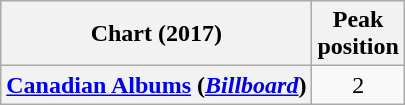<table class="wikitable plainrowheaders" style="text-align:center">
<tr>
<th scope="col">Chart (2017)</th>
<th scope="col">Peak<br>position</th>
</tr>
<tr>
<th scope="row"><a href='#'>Canadian Albums</a> (<a href='#'><em>Billboard</em></a>)</th>
<td>2</td>
</tr>
</table>
